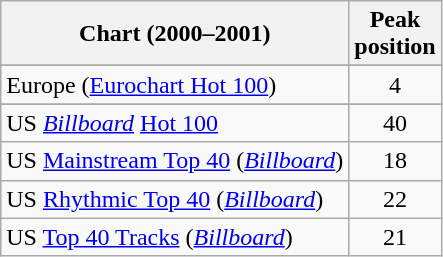<table class="wikitable sortable">
<tr>
<th>Chart (2000–2001)</th>
<th>Peak<br>position</th>
</tr>
<tr>
</tr>
<tr>
</tr>
<tr>
</tr>
<tr>
</tr>
<tr>
</tr>
<tr>
</tr>
<tr>
</tr>
<tr>
</tr>
<tr>
<td>Europe (<a href='#'>Eurochart Hot 100</a>)</td>
<td align="center">4</td>
</tr>
<tr>
</tr>
<tr>
</tr>
<tr>
</tr>
<tr>
</tr>
<tr>
</tr>
<tr>
</tr>
<tr>
</tr>
<tr>
</tr>
<tr>
</tr>
<tr>
</tr>
<tr>
</tr>
<tr>
</tr>
<tr>
</tr>
<tr>
</tr>
<tr>
<td>US <em><a href='#'>Billboard</a></em> <a href='#'>Hot 100</a></td>
<td style="text-align:center;">40</td>
</tr>
<tr>
<td>US <a href='#'>Mainstream Top 40</a> (<em><a href='#'>Billboard</a></em>)</td>
<td align="center">18</td>
</tr>
<tr>
<td>US <a href='#'>Rhythmic Top 40</a> (<em><a href='#'>Billboard</a></em>)</td>
<td align="center">22</td>
</tr>
<tr>
<td>US <a href='#'>Top 40 Tracks</a> (<em><a href='#'>Billboard</a></em>)</td>
<td align="center">21</td>
</tr>
</table>
